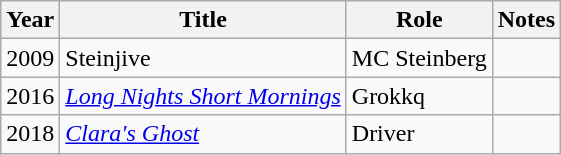<table class="wikitable">
<tr>
<th>Year</th>
<th>Title</th>
<th>Role</th>
<th>Notes</th>
</tr>
<tr>
<td>2009</td>
<td>Steinjive</td>
<td>MC Steinberg</td>
<td></td>
</tr>
<tr>
<td>2016</td>
<td><em><a href='#'>Long Nights Short Mornings</a></em></td>
<td>Grokkq</td>
<td></td>
</tr>
<tr>
<td>2018</td>
<td><em><a href='#'>Clara's Ghost</a></em></td>
<td>Driver</td>
<td></td>
</tr>
</table>
